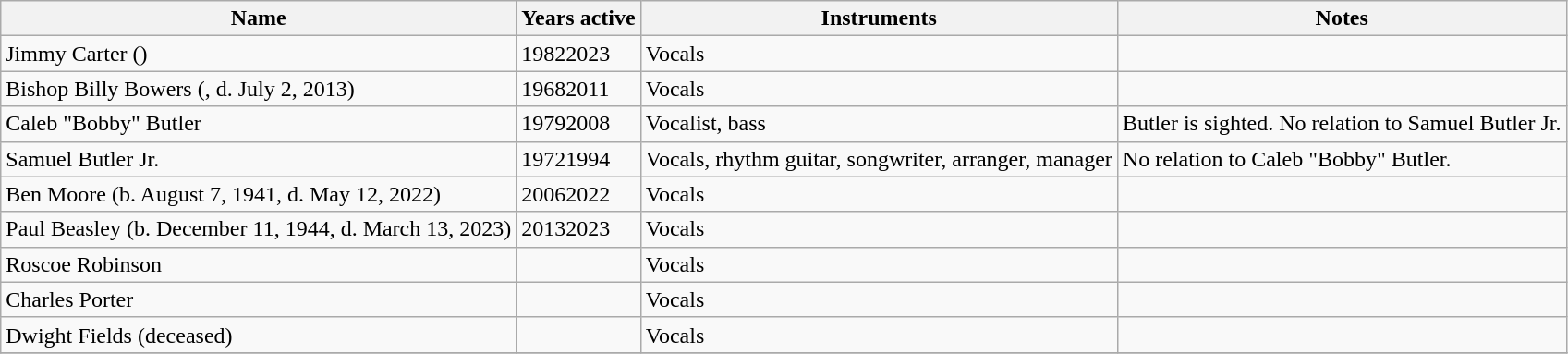<table class="wikitable">
<tr>
<th>Name</th>
<th>Years active</th>
<th>Instruments</th>
<th>Notes</th>
</tr>
<tr>
<td>Jimmy Carter ()</td>
<td>19822023</td>
<td>Vocals</td>
</tr>
<tr>
<td>Bishop Billy Bowers (, d. July 2, 2013)</td>
<td>19682011</td>
<td>Vocals</td>
<td></td>
</tr>
<tr>
<td>Caleb "Bobby" Butler</td>
<td>19792008</td>
<td>Vocalist, bass</td>
<td>Butler is sighted. No relation to Samuel Butler Jr.</td>
</tr>
<tr>
<td>Samuel Butler Jr.</td>
<td>19721994</td>
<td>Vocals, rhythm guitar, songwriter, arranger, manager</td>
<td>No relation to Caleb "Bobby" Butler.</td>
</tr>
<tr>
<td>Ben Moore (b. August 7, 1941, d. May 12, 2022)</td>
<td>20062022</td>
<td>Vocals</td>
<td></td>
</tr>
<tr>
<td>Paul Beasley (b. December 11, 1944, d. March 13, 2023)</td>
<td>20132023</td>
<td>Vocals</td>
<td></td>
</tr>
<tr>
<td>Roscoe Robinson</td>
<td></td>
<td>Vocals</td>
<td></td>
</tr>
<tr>
<td>Charles Porter</td>
<td></td>
<td>Vocals</td>
<td></td>
</tr>
<tr>
<td>Dwight Fields (deceased)</td>
<td></td>
<td>Vocals</td>
<td></td>
</tr>
<tr>
</tr>
</table>
